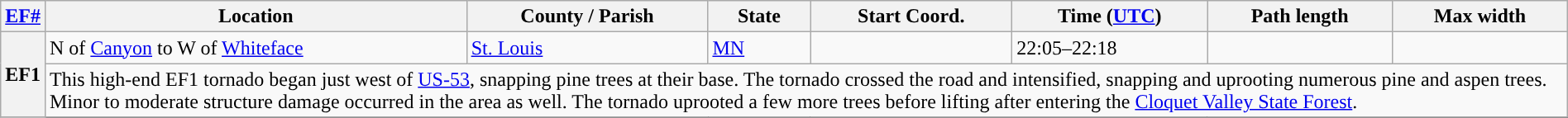<table class="wikitable sortable" style="width:100%;">
<tr>
<th scope="col" width="2%" align="center"><a href='#'>EF#</a></th>
<th scope="col" align="center" class="unsortable">Location</th>
<th scope="col" align="center" class="unsortable">County / Parish</th>
<th scope="col" align="center">State</th>
<th scope="col" align="center">Start Coord.</th>
<th scope="col" align="center">Time (<a href='#'>UTC</a>)</th>
<th scope="col" align="center">Path length</th>
<th scope="col" align="center">Max width</th>
</tr>
<tr>
<th scope="row" rowspan="2" style="background-color:#">EF1</th>
<td>N of <a href='#'>Canyon</a> to W of <a href='#'>Whiteface</a></td>
<td><a href='#'>St. Louis</a></td>
<td><a href='#'>MN</a></td>
<td></td>
<td>22:05–22:18</td>
<td></td>
<td></td>
</tr>
<tr class="expand-child">
<td colspan="8" style=" border-bottom: 1px solid black;">This high-end EF1 tornado began just west of <a href='#'>US-53</a>, snapping pine trees at their base. The tornado crossed the road and intensified, snapping and uprooting numerous pine and aspen trees. Minor to moderate structure damage occurred in the area as well. The tornado uprooted a few more trees before lifting after entering the <a href='#'>Cloquet Valley State Forest</a>.</td>
</tr>
<tr>
</tr>
</table>
